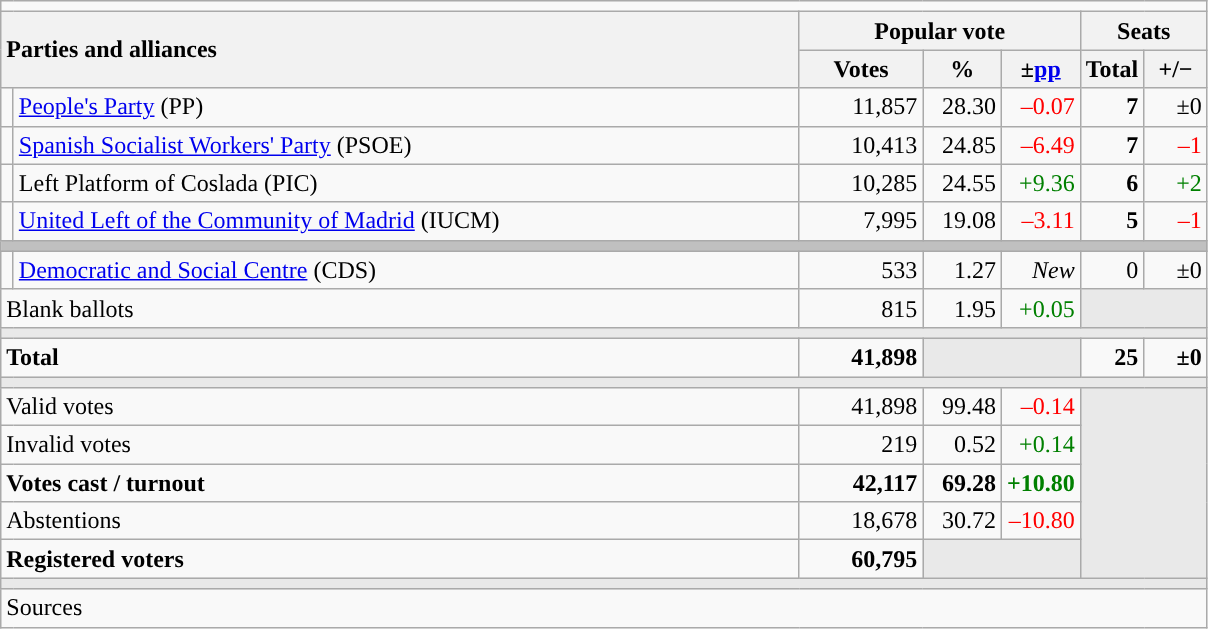<table class="wikitable" style="text-align:right;">
<tr>
<td colspan="7"></td>
</tr>
<tr>
<th style="text-align:left;" rowspan="2" colspan="2" width="525">Parties and alliances</th>
<th colspan="3">Popular vote</th>
<th colspan="2">Seats</th>
</tr>
<tr>
<th width="75">Votes</th>
<th width="45">%</th>
<th width="45">±<a href='#'>pp</a></th>
<th width="35">Total</th>
<th width="35">+/−</th>
</tr>
<tr>
<td width="1" style="color:inherit;background:"></td>
<td align="left"><a href='#'>People's Party</a> (PP)</td>
<td>11,857</td>
<td>28.30</td>
<td style="color:red;">–0.07</td>
<td><strong>7</strong></td>
<td>±0</td>
</tr>
<tr>
<td style="color:inherit;background:"></td>
<td align="left"><a href='#'>Spanish Socialist Workers' Party</a> (PSOE)</td>
<td>10,413</td>
<td>24.85</td>
<td style="color:red;">–6.49</td>
<td><strong>7</strong></td>
<td style="color:red;">–1</td>
</tr>
<tr>
<td style="color:inherit;background:"></td>
<td align="left">Left Platform of Coslada (PIC)</td>
<td>10,285</td>
<td>24.55</td>
<td style="color:green;">+9.36</td>
<td><strong>6</strong></td>
<td style="color:green;">+2</td>
</tr>
<tr>
<td style="color:inherit;background:"></td>
<td align="left"><a href='#'>United Left of the Community of Madrid</a> (IUCM)</td>
<td>7,995</td>
<td>19.08</td>
<td style="color:red;">–3.11</td>
<td><strong>5</strong></td>
<td style="color:red;">–1</td>
</tr>
<tr>
<td colspan="7" bgcolor="#C0C0C0"></td>
</tr>
<tr>
<td style="color:inherit;background:"></td>
<td align="left"><a href='#'>Democratic and Social Centre</a> (CDS)</td>
<td>533</td>
<td>1.27</td>
<td><em>New</em></td>
<td>0</td>
<td>±0</td>
</tr>
<tr>
<td align="left" colspan="2">Blank ballots</td>
<td>815</td>
<td>1.95</td>
<td style="color:green;">+0.05</td>
<td bgcolor="#E9E9E9" colspan="2"></td>
</tr>
<tr>
<td colspan="7" bgcolor="#E9E9E9"></td>
</tr>
<tr style="font-weight:bold;">
<td align="left" colspan="2">Total</td>
<td>41,898</td>
<td bgcolor="#E9E9E9" colspan="2"></td>
<td>25</td>
<td>±0</td>
</tr>
<tr>
<td colspan="7" bgcolor="#E9E9E9"></td>
</tr>
<tr>
<td align="left" colspan="2">Valid votes</td>
<td>41,898</td>
<td>99.48</td>
<td style="color:red;">–0.14</td>
<td bgcolor="#E9E9E9" colspan="2" rowspan="5"></td>
</tr>
<tr>
<td align="left" colspan="2">Invalid votes</td>
<td>219</td>
<td>0.52</td>
<td style="color:green;">+0.14</td>
</tr>
<tr style="font-weight:bold;">
<td align="left" colspan="2">Votes cast / turnout</td>
<td>42,117</td>
<td>69.28</td>
<td style="color:green;">+10.80</td>
</tr>
<tr>
<td align="left" colspan="2">Abstentions</td>
<td>18,678</td>
<td>30.72</td>
<td style="color:red;">–10.80</td>
</tr>
<tr style="font-weight:bold;">
<td align="left" colspan="2">Registered voters</td>
<td>60,795</td>
<td bgcolor="#E9E9E9" colspan="2"></td>
</tr>
<tr>
<td colspan="7" bgcolor="#E9E9E9"></td>
</tr>
<tr>
<td align="left" colspan="7">Sources</td>
</tr>
</table>
